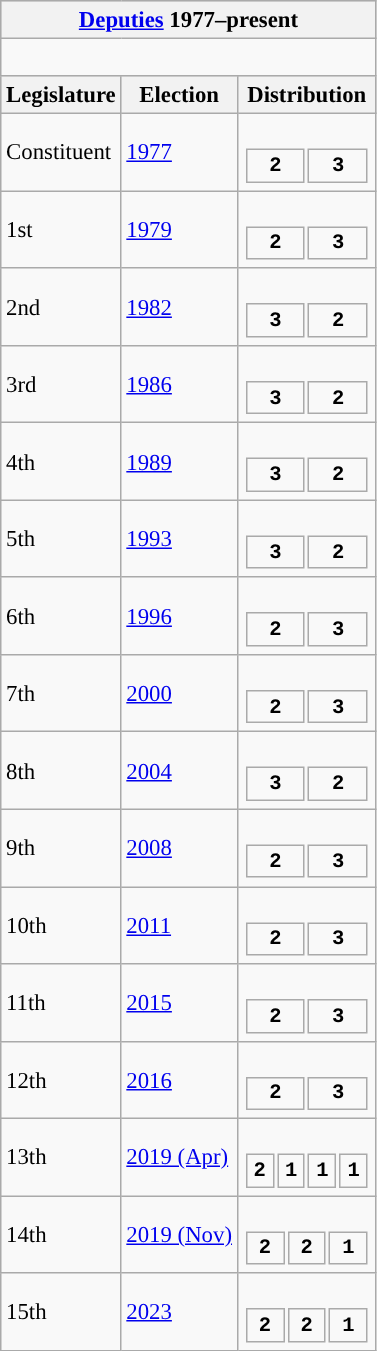<table class="wikitable" style="font-size:95%;">
<tr bgcolor="#CCCCCC">
<th colspan="3"><a href='#'>Deputies</a> 1977–present</th>
</tr>
<tr>
<td colspan="3"><br>








</td>
</tr>
<tr bgcolor="#CCCCCC">
<th>Legislature</th>
<th>Election</th>
<th>Distribution</th>
</tr>
<tr>
<td>Constituent</td>
<td><a href='#'>1977</a></td>
<td><br><table style="width:6.25em; font-size:90%; text-align:center; font-family:Courier New;">
<tr style="font-weight:bold">
<td style="background:">2</td>
<td style="background:">3</td>
</tr>
</table>
</td>
</tr>
<tr>
<td>1st</td>
<td><a href='#'>1979</a></td>
<td><br><table style="width:6.25em; font-size:90%; text-align:center; font-family:Courier New;">
<tr style="font-weight:bold">
<td style="background:">2</td>
<td style="background:">3</td>
</tr>
</table>
</td>
</tr>
<tr>
<td>2nd</td>
<td><a href='#'>1982</a></td>
<td><br><table style="width:6.25em; font-size:90%; text-align:center; font-family:Courier New;">
<tr style="font-weight:bold">
<td style="background:">3</td>
<td style="background:">2</td>
</tr>
</table>
</td>
</tr>
<tr>
<td>3rd</td>
<td><a href='#'>1986</a></td>
<td><br><table style="width:6.25em; font-size:90%; text-align:center; font-family:Courier New;">
<tr style="font-weight:bold">
<td style="background:">3</td>
<td style="background:">2</td>
</tr>
</table>
</td>
</tr>
<tr>
<td>4th</td>
<td><a href='#'>1989</a></td>
<td><br><table style="width:6.25em; font-size:90%; text-align:center; font-family:Courier New;">
<tr style="font-weight:bold">
<td style="background:">3</td>
<td style="background:">2</td>
</tr>
</table>
</td>
</tr>
<tr>
<td>5th</td>
<td><a href='#'>1993</a></td>
<td><br><table style="width:6.25em; font-size:90%; text-align:center; font-family:Courier New;">
<tr style="font-weight:bold">
<td style="background:">3</td>
<td style="background:">2</td>
</tr>
</table>
</td>
</tr>
<tr>
<td>6th</td>
<td><a href='#'>1996</a></td>
<td><br><table style="width:6.25em; font-size:90%; text-align:center; font-family:Courier New;">
<tr style="font-weight:bold">
<td style="background:">2</td>
<td style="background:">3</td>
</tr>
</table>
</td>
</tr>
<tr>
<td>7th</td>
<td><a href='#'>2000</a></td>
<td><br><table style="width:6.25em; font-size:90%; text-align:center; font-family:Courier New;">
<tr style="font-weight:bold">
<td style="background:">2</td>
<td style="background:">3</td>
</tr>
</table>
</td>
</tr>
<tr>
<td>8th</td>
<td><a href='#'>2004</a></td>
<td><br><table style="width:6.25em; font-size:90%; text-align:center; font-family:Courier New;">
<tr style="font-weight:bold">
<td style="background:">3</td>
<td style="background:">2</td>
</tr>
</table>
</td>
</tr>
<tr>
<td>9th</td>
<td><a href='#'>2008</a></td>
<td><br><table style="width:6.25em; font-size:90%; text-align:center; font-family:Courier New;">
<tr style="font-weight:bold">
<td style="background:">2</td>
<td style="background:">3</td>
</tr>
</table>
</td>
</tr>
<tr>
<td>10th</td>
<td><a href='#'>2011</a></td>
<td><br><table style="width:6.25em; font-size:90%; text-align:center; font-family:Courier New;">
<tr style="font-weight:bold">
<td style="background:">2</td>
<td style="background:">3</td>
</tr>
</table>
</td>
</tr>
<tr>
<td>11th</td>
<td><a href='#'>2015</a></td>
<td><br><table style="width:6.25em; font-size:90%; text-align:center; font-family:Courier New;">
<tr style="font-weight:bold">
<td style="background:">2</td>
<td style="background:">3</td>
</tr>
</table>
</td>
</tr>
<tr>
<td>12th</td>
<td><a href='#'>2016</a></td>
<td><br><table style="width:6.25em; font-size:90%; text-align:center; font-family:Courier New;">
<tr style="font-weight:bold">
<td style="background:">2</td>
<td style="background:">3</td>
</tr>
</table>
</td>
</tr>
<tr>
<td>13th</td>
<td><a href='#'>2019 (Apr)</a></td>
<td><br><table style="width:6.25em; font-size:90%; text-align:center; font-family:Courier New;">
<tr style="font-weight:bold">
<td style="background:">2</td>
<td style="background:">1</td>
<td style="background:">1</td>
<td style="background:">1</td>
</tr>
</table>
</td>
</tr>
<tr>
<td>14th</td>
<td><a href='#'>2019 (Nov)</a></td>
<td><br><table style="width:6.25em; font-size:90%; text-align:center; font-family:Courier New;">
<tr style="font-weight:bold">
<td style="background:">2</td>
<td style="background:">2</td>
<td style="background:">1</td>
</tr>
</table>
</td>
</tr>
<tr>
<td>15th</td>
<td><a href='#'>2023</a></td>
<td><br><table style="width:6.25em; font-size:90%; text-align:center; font-family:Courier New;">
<tr style="font-weight:bold">
<td style="background:">2</td>
<td style="background:">2</td>
<td style="background:">1</td>
</tr>
</table>
</td>
</tr>
</table>
